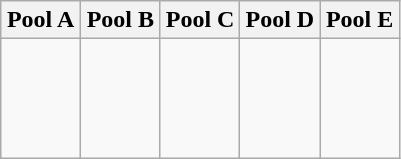<table class="wikitable">
<tr>
<th width=20%>Pool A</th>
<th width=20%>Pool B</th>
<th width=20%>Pool C</th>
<th width=20%>Pool D</th>
<th width=20%>Pool E</th>
</tr>
<tr align=left>
<td><br><br>
<br>
<br>
</td>
<td><br><br>
<br>
<br>
</td>
<td><br><br>
<br>
<br>
</td>
<td><br><br>
<br>
<br>
</td>
<td><br><br>
<br>
<br>
</td>
</tr>
</table>
